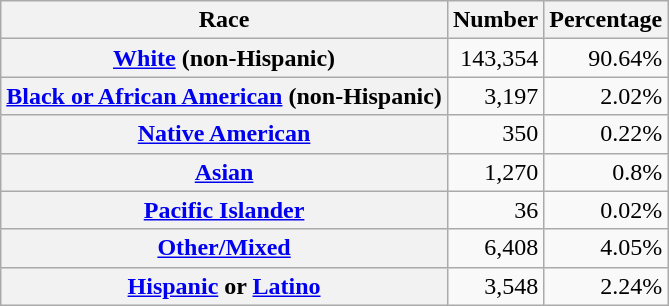<table class="wikitable" style="text-align:right">
<tr>
<th scope="col">Race</th>
<th scope="col">Number</th>
<th scope="col">Percentage</th>
</tr>
<tr>
<th scope="row"><a href='#'>White</a> (non-Hispanic)</th>
<td>143,354</td>
<td>90.64%</td>
</tr>
<tr>
<th scope="row"><a href='#'>Black or African American</a> (non-Hispanic)</th>
<td>3,197</td>
<td>2.02%</td>
</tr>
<tr>
<th scope="row"><a href='#'>Native American</a></th>
<td>350</td>
<td>0.22%</td>
</tr>
<tr>
<th scope="row"><a href='#'>Asian</a></th>
<td>1,270</td>
<td>0.8%</td>
</tr>
<tr>
<th scope="row"><a href='#'>Pacific Islander</a></th>
<td>36</td>
<td>0.02%</td>
</tr>
<tr>
<th scope="row"><a href='#'>Other/Mixed</a></th>
<td>6,408</td>
<td>4.05%</td>
</tr>
<tr>
<th scope="row"><a href='#'>Hispanic</a> or <a href='#'>Latino</a></th>
<td>3,548</td>
<td>2.24%</td>
</tr>
</table>
